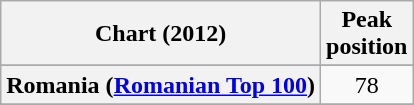<table class="wikitable sortable plainrowheaders" style="text-align:center">
<tr>
<th scope="col">Chart (2012)</th>
<th scope="col">Peak<br>position</th>
</tr>
<tr>
</tr>
<tr>
<th scope="row">Romania (<a href='#'>Romanian Top 100</a>)</th>
<td>78</td>
</tr>
<tr>
</tr>
<tr>
</tr>
<tr>
</tr>
</table>
